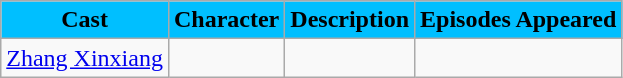<table class="wikitable">
<tr>
<th style="background:#00BFFF">Cast</th>
<th style="background:#00BFFF">Character</th>
<th style="background:#00BFFF">Description</th>
<th style="background:#00BFFF">Episodes Appeared</th>
</tr>
<tr>
<td><a href='#'>Zhang Xinxiang</a></td>
<td></td>
<td></td>
<td></td>
</tr>
</table>
